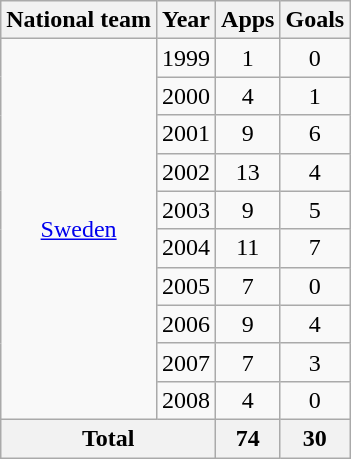<table class="wikitable" style="text-align:center">
<tr>
<th>National team</th>
<th>Year</th>
<th>Apps</th>
<th>Goals</th>
</tr>
<tr>
<td rowspan="10"><a href='#'>Sweden</a></td>
<td>1999</td>
<td>1</td>
<td>0</td>
</tr>
<tr>
<td>2000</td>
<td>4</td>
<td>1</td>
</tr>
<tr>
<td>2001</td>
<td>9</td>
<td>6</td>
</tr>
<tr>
<td>2002</td>
<td>13</td>
<td>4</td>
</tr>
<tr>
<td>2003</td>
<td>9</td>
<td>5</td>
</tr>
<tr>
<td>2004</td>
<td>11</td>
<td>7</td>
</tr>
<tr>
<td>2005</td>
<td>7</td>
<td>0</td>
</tr>
<tr>
<td>2006</td>
<td>9</td>
<td>4</td>
</tr>
<tr>
<td>2007</td>
<td>7</td>
<td>3</td>
</tr>
<tr>
<td>2008</td>
<td>4</td>
<td>0</td>
</tr>
<tr>
<th colspan="2">Total</th>
<th>74</th>
<th>30</th>
</tr>
</table>
